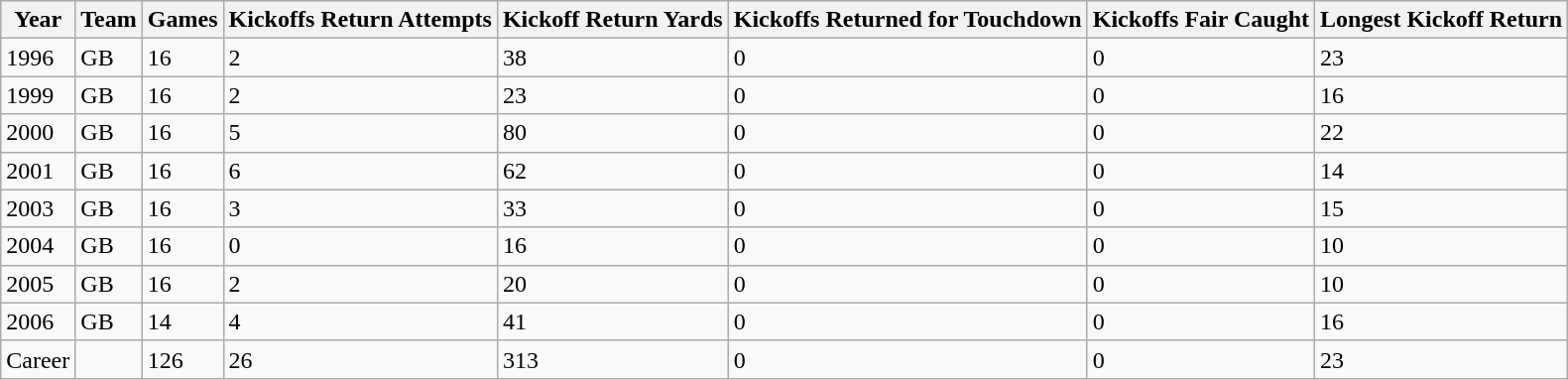<table class="wikitable">
<tr>
<th>Year</th>
<th>Team</th>
<th>Games</th>
<th>Kickoffs Return Attempts</th>
<th>Kickoff Return Yards</th>
<th>Kickoffs Returned for Touchdown</th>
<th>Kickoffs Fair Caught</th>
<th>Longest Kickoff Return</th>
</tr>
<tr>
<td>1996</td>
<td>GB</td>
<td>16</td>
<td>2</td>
<td>38</td>
<td>0</td>
<td>0</td>
<td>23</td>
</tr>
<tr>
<td>1999</td>
<td>GB</td>
<td>16</td>
<td>2</td>
<td>23</td>
<td>0</td>
<td>0</td>
<td>16</td>
</tr>
<tr>
<td>2000</td>
<td>GB</td>
<td>16</td>
<td>5</td>
<td>80</td>
<td>0</td>
<td>0</td>
<td>22</td>
</tr>
<tr>
<td>2001</td>
<td>GB</td>
<td>16</td>
<td>6</td>
<td>62</td>
<td>0</td>
<td>0</td>
<td>14</td>
</tr>
<tr>
<td>2003</td>
<td>GB</td>
<td>16</td>
<td>3</td>
<td>33</td>
<td>0</td>
<td>0</td>
<td>15</td>
</tr>
<tr>
<td>2004</td>
<td>GB</td>
<td>16</td>
<td>0</td>
<td>16</td>
<td>0</td>
<td>0</td>
<td>10</td>
</tr>
<tr>
<td>2005</td>
<td>GB</td>
<td>16</td>
<td>2</td>
<td>20</td>
<td>0</td>
<td>0</td>
<td>10</td>
</tr>
<tr>
<td>2006</td>
<td>GB</td>
<td>14</td>
<td>4</td>
<td>41</td>
<td>0</td>
<td>0</td>
<td>16</td>
</tr>
<tr>
<td>Career</td>
<td></td>
<td>126</td>
<td>26</td>
<td>313</td>
<td>0</td>
<td>0</td>
<td>23</td>
</tr>
</table>
